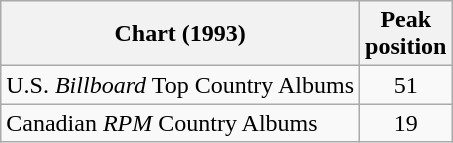<table class="wikitable">
<tr>
<th>Chart (1993)</th>
<th>Peak<br>position</th>
</tr>
<tr>
<td>U.S. <em>Billboard</em> Top Country Albums</td>
<td align="center">51</td>
</tr>
<tr>
<td>Canadian <em>RPM</em> Country Albums</td>
<td align="center">19</td>
</tr>
</table>
